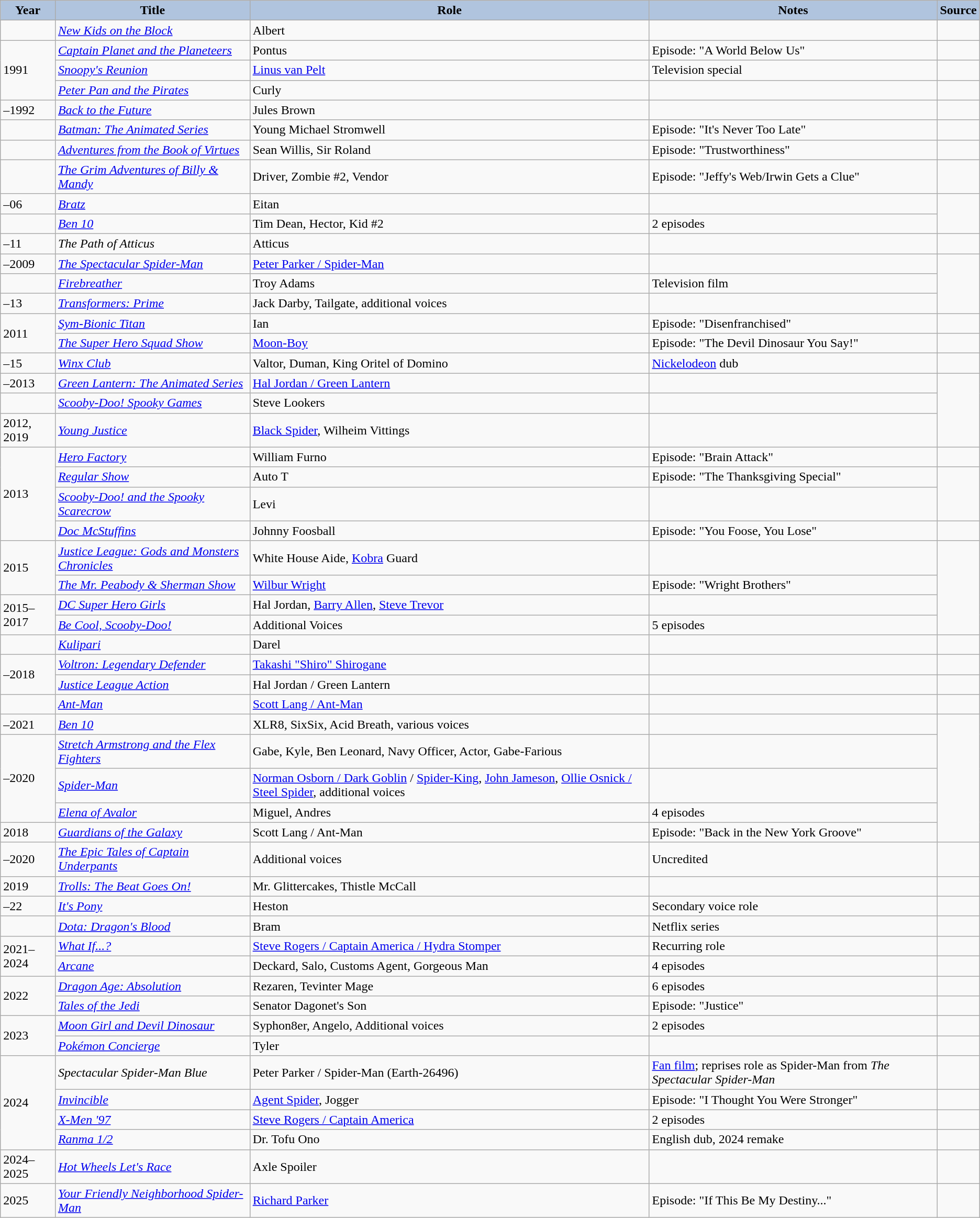<table class="wikitable sortable plainrowheaders" style="width=100%;">
<tr>
<th style="background:#b0c4de;">Year</th>
<th style="background:#b0c4de;">Title</th>
<th style="background:#b0c4de;">Role</th>
<th style="background:#b0c4de;" class="unsortable">Notes</th>
<th style="background:#b0c4de;" class="unsortable">Source</th>
</tr>
<tr>
<td></td>
<td><em><a href='#'>New Kids on the Block</a></em></td>
<td>Albert</td>
<td> </td>
<td> </td>
</tr>
<tr>
<td rowspan="3">1991</td>
<td><em><a href='#'>Captain Planet and the Planeteers</a></em></td>
<td>Pontus</td>
<td>Episode: "A World Below Us"</td>
<td> </td>
</tr>
<tr>
<td><em><a href='#'>Snoopy's Reunion</a></em></td>
<td><a href='#'>Linus van Pelt</a></td>
<td>Television special</td>
<td></td>
</tr>
<tr>
<td><em><a href='#'>Peter Pan and the Pirates</a></em></td>
<td>Curly</td>
<td> </td>
<td> </td>
</tr>
<tr>
<td>–1992</td>
<td><em><a href='#'>Back to the Future</a></em></td>
<td>Jules Brown</td>
<td> </td>
<td> </td>
</tr>
<tr>
<td></td>
<td><em><a href='#'>Batman: The Animated Series</a></em></td>
<td>Young Michael Stromwell</td>
<td>Episode: "It's Never Too Late"</td>
<td></td>
</tr>
<tr>
<td></td>
<td><em><a href='#'>Adventures from the Book of Virtues</a></em></td>
<td>Sean Willis, Sir Roland</td>
<td>Episode: "Trustworthiness"</td>
<td> </td>
</tr>
<tr>
<td></td>
<td><em><a href='#'>The Grim Adventures of Billy & Mandy</a></em></td>
<td>Driver, Zombie #2, Vendor</td>
<td>Episode: "Jeffy's Web/Irwin Gets a Clue"</td>
<td> </td>
</tr>
<tr>
<td>–06</td>
<td><em><a href='#'>Bratz</a></em></td>
<td>Eitan</td>
<td> </td>
<td rowspan="2"></td>
</tr>
<tr>
<td></td>
<td><em><a href='#'>Ben 10</a></em></td>
<td>Tim Dean, Hector, Kid #2</td>
<td>2 episodes</td>
</tr>
<tr>
<td>–11</td>
<td><em>The Path of Atticus</em></td>
<td>Atticus</td>
<td></td>
<td> </td>
</tr>
<tr>
<td>–2009</td>
<td><em><a href='#'>The Spectacular Spider-Man</a></em></td>
<td><a href='#'>Peter Parker / Spider-Man</a></td>
<td></td>
<td rowspan="3"></td>
</tr>
<tr>
<td></td>
<td><em><a href='#'>Firebreather</a></em></td>
<td>Troy Adams</td>
<td>Television film</td>
</tr>
<tr>
<td>–13</td>
<td><em><a href='#'>Transformers: Prime</a></em></td>
<td>Jack Darby, Tailgate, additional voices</td>
<td> </td>
</tr>
<tr>
<td rowspan="2">2011</td>
<td><em><a href='#'>Sym-Bionic Titan</a></em></td>
<td>Ian</td>
<td>Episode: "Disenfranchised"</td>
<td> </td>
</tr>
<tr>
<td><em><a href='#'>The Super Hero Squad Show</a></em></td>
<td><a href='#'>Moon-Boy</a></td>
<td>Episode: "The Devil Dinosaur You Say!"</td>
<td></td>
</tr>
<tr>
<td>–15</td>
<td><em><a href='#'>Winx Club</a></em></td>
<td>Valtor, Duman, King Oritel of Domino</td>
<td><a href='#'>Nickelodeon</a> dub</td>
<td> </td>
</tr>
<tr>
<td>–2013</td>
<td><em><a href='#'>Green Lantern: The Animated Series</a></em></td>
<td><a href='#'>Hal Jordan / Green Lantern</a></td>
<td> </td>
<td rowspan="3"></td>
</tr>
<tr>
<td></td>
<td><em><a href='#'>Scooby-Doo! Spooky Games</a></em></td>
<td>Steve Lookers</td>
<td> </td>
</tr>
<tr>
<td>2012, 2019</td>
<td><em><a href='#'>Young Justice</a></em></td>
<td><a href='#'>Black Spider</a>, Wilheim Vittings</td>
<td></td>
</tr>
<tr>
<td rowspan="4">2013</td>
<td><em><a href='#'>Hero Factory</a></em></td>
<td>William Furno</td>
<td>Episode: "Brain Attack"</td>
<td> </td>
</tr>
<tr>
<td><em><a href='#'>Regular Show</a></em></td>
<td>Auto T</td>
<td>Episode: "The Thanksgiving Special"</td>
<td rowspan="2"></td>
</tr>
<tr>
<td><em><a href='#'>Scooby-Doo! and the Spooky Scarecrow</a></em></td>
<td>Levi</td>
<td> </td>
</tr>
<tr>
<td><em><a href='#'>Doc McStuffins</a></em></td>
<td>Johnny Foosball</td>
<td>Episode: "You Foose, You Lose"</td>
<td> </td>
</tr>
<tr>
<td rowspan="2">2015</td>
<td><em><a href='#'>Justice League: Gods and Monsters Chronicles</a></em></td>
<td>White House Aide, <a href='#'>Kobra</a> Guard</td>
<td></td>
<td rowspan="4"></td>
</tr>
<tr>
<td><em><a href='#'>The Mr. Peabody & Sherman Show</a></em></td>
<td><a href='#'>Wilbur Wright</a></td>
<td>Episode: "Wright Brothers"</td>
</tr>
<tr>
<td rowspan="2">2015–2017</td>
<td><em><a href='#'>DC Super Hero Girls</a></em></td>
<td>Hal Jordan, <a href='#'>Barry Allen</a>, <a href='#'>Steve Trevor</a></td>
<td></td>
</tr>
<tr>
<td><em><a href='#'>Be Cool, Scooby-Doo!</a></em></td>
<td>Additional Voices</td>
<td>5 episodes</td>
</tr>
<tr>
<td></td>
<td><em><a href='#'>Kulipari</a></em></td>
<td>Darel</td>
<td></td>
<td></td>
</tr>
<tr>
<td rowspan="2">–2018</td>
<td><em><a href='#'>Voltron: Legendary Defender</a></em></td>
<td><a href='#'>Takashi "Shiro" Shirogane</a></td>
<td></td>
<td></td>
</tr>
<tr>
<td><em><a href='#'>Justice League Action</a></em></td>
<td>Hal Jordan / Green Lantern</td>
<td> </td>
<td></td>
</tr>
<tr>
<td></td>
<td><em><a href='#'>Ant-Man</a></em></td>
<td><a href='#'>Scott Lang / Ant-Man</a></td>
<td></td>
<td></td>
</tr>
<tr>
<td>–2021</td>
<td><em><a href='#'>Ben 10</a></em></td>
<td>XLR8, SixSix, Acid Breath, various voices</td>
<td> </td>
<td rowspan="5"></td>
</tr>
<tr>
<td rowspan="3">–2020</td>
<td><em><a href='#'>Stretch Armstrong and the Flex Fighters</a></em></td>
<td>Gabe, Kyle, Ben Leonard, Navy Officer, Actor, Gabe-Farious</td>
<td></td>
</tr>
<tr>
<td><em><a href='#'>Spider-Man</a></em></td>
<td><a href='#'>Norman Osborn / Dark Goblin</a> / <a href='#'>Spider-King</a>, <a href='#'>John Jameson</a>, <a href='#'>Ollie Osnick / Steel Spider</a>, additional voices</td>
<td></td>
</tr>
<tr>
<td><em><a href='#'>Elena of Avalor</a></em></td>
<td>Miguel, Andres</td>
<td>4 episodes</td>
</tr>
<tr>
<td>2018</td>
<td><em><a href='#'>Guardians of the Galaxy</a></em></td>
<td>Scott Lang / Ant-Man</td>
<td>Episode: "Back in the New York Groove"</td>
</tr>
<tr>
<td>–2020</td>
<td><em><a href='#'>The Epic Tales of Captain Underpants</a></em></td>
<td>Additional voices</td>
<td>Uncredited</td>
<td></td>
</tr>
<tr>
<td>2019</td>
<td><em><a href='#'>Trolls: The Beat Goes On!</a></em></td>
<td>Mr. Glittercakes, Thistle McCall</td>
<td></td>
<td></td>
</tr>
<tr>
<td>–22</td>
<td><em><a href='#'>It's Pony</a></em></td>
<td>Heston</td>
<td>Secondary voice role</td>
<td></td>
</tr>
<tr>
<td></td>
<td><em><a href='#'>Dota: Dragon's Blood</a></em></td>
<td>Bram</td>
<td>Netflix series</td>
<td></td>
</tr>
<tr>
<td rowspan="2">2021–2024</td>
<td><em><a href='#'>What If...?</a></em></td>
<td><a href='#'>Steve Rogers / Captain America / Hydra Stomper</a></td>
<td>Recurring role</td>
<td></td>
</tr>
<tr>
<td><a href='#'><em>Arcane</em></a></td>
<td>Deckard, Salo, Customs Agent, Gorgeous Man</td>
<td>4 episodes</td>
<td></td>
</tr>
<tr>
<td rowspan="2">2022</td>
<td><em><a href='#'>Dragon Age: Absolution</a></em></td>
<td>Rezaren, Tevinter Mage</td>
<td>6 episodes</td>
<td></td>
</tr>
<tr>
<td><em><a href='#'>Tales of the Jedi</a></em></td>
<td>Senator Dagonet's Son</td>
<td>Episode: "Justice"</td>
<td></td>
</tr>
<tr>
<td rowspan="2">2023</td>
<td><em><a href='#'>Moon Girl and Devil Dinosaur</a></em></td>
<td>Syphon8er, Angelo, Additional voices</td>
<td>2 episodes</td>
<td></td>
</tr>
<tr>
<td><em><a href='#'>Pokémon Concierge</a></em></td>
<td>Tyler</td>
<td></td>
<td></td>
</tr>
<tr>
<td rowspan="4">2024</td>
<td><em>Spectacular Spider-Man Blue</em></td>
<td>Peter Parker / Spider-Man (Earth-26496)</td>
<td><a href='#'>Fan film</a>; reprises role as Spider-Man from <em>The Spectacular Spider-Man</em></td>
<td></td>
</tr>
<tr>
<td><em><a href='#'>Invincible</a></em></td>
<td><a href='#'>Agent Spider</a>, Jogger</td>
<td>Episode: "I Thought You Were Stronger"</td>
<td></td>
</tr>
<tr>
<td><em><a href='#'>X-Men '97</a></em></td>
<td><a href='#'>Steve Rogers / Captain America</a></td>
<td>2 episodes</td>
<td></td>
</tr>
<tr>
<td><em><a href='#'>Ranma 1/2</a></em></td>
<td>Dr. Tofu Ono</td>
<td>English dub, 2024 remake</td>
<td></td>
</tr>
<tr>
<td>2024–2025</td>
<td><em><a href='#'>Hot Wheels Let's Race</a></em></td>
<td>Axle Spoiler</td>
<td></td>
<td></td>
</tr>
<tr>
<td>2025</td>
<td><em><a href='#'>Your Friendly Neighborhood Spider-Man</a></em></td>
<td><a href='#'>Richard Parker</a></td>
<td>Episode: "If This Be My Destiny..."</td>
<td></td>
</tr>
</table>
